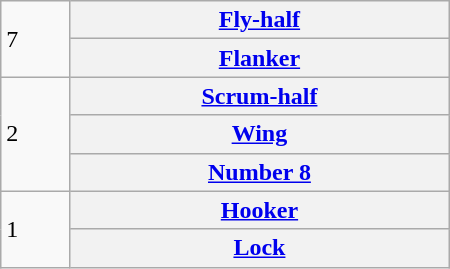<table class="wikitable plainrowheaders" width="300px">
<tr>
<td rowspan=2>7</td>
<th scope=row><a href='#'>Fly-half</a></th>
</tr>
<tr>
<th scope=row><a href='#'>Flanker</a></th>
</tr>
<tr>
<td rowspan=3>2</td>
<th scope=row><a href='#'>Scrum-half</a></th>
</tr>
<tr>
<th scope=row><a href='#'>Wing</a></th>
</tr>
<tr>
<th scope=row><a href='#'>Number 8</a></th>
</tr>
<tr>
<td rowspan=2>1</td>
<th scope=row><a href='#'>Hooker</a></th>
</tr>
<tr>
<th scope=row><a href='#'>Lock</a></th>
</tr>
</table>
